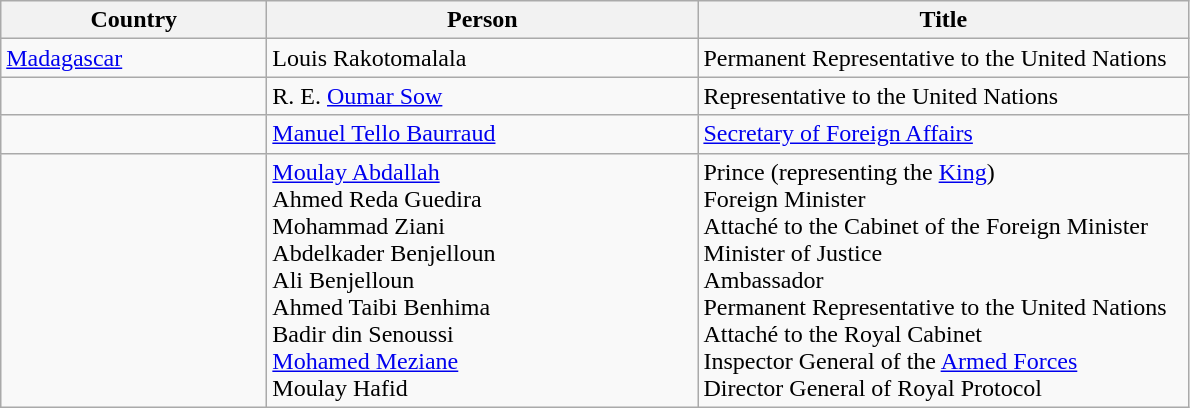<table class="wikitable">
<tr style="vertical-align: top;">
<th width="170">Country</th>
<th width="280">Person</th>
<th width="320">Title</th>
</tr>
<tr style="vertical-align: top;">
<td> <a href='#'>Madagascar</a></td>
<td>Louis Rakotomalala</td>
<td>Permanent Representative to the United Nations</td>
</tr>
<tr style="vertical-align: top;">
<td></td>
<td>R. E. <a href='#'>Oumar Sow</a></td>
<td>Representative to the United Nations</td>
</tr>
<tr style="vertical-align: top;">
<td></td>
<td><a href='#'>Manuel Tello Baurraud</a></td>
<td><a href='#'>Secretary of Foreign Affairs</a></td>
</tr>
<tr style="vertical-align: top;">
<td></td>
<td><a href='#'>Moulay Abdallah</a><br>Ahmed Reda Guedira<br>Mohammad Ziani<br>Abdelkader Benjelloun<br>Ali Benjelloun<br>Ahmed Taibi Benhima<br>Badir din Senoussi<br><a href='#'>Mohamed Meziane</a><br>Moulay Hafid</td>
<td>Prince (representing the <a href='#'>King</a>)<br>Foreign Minister<br>Attaché to the Cabinet of the Foreign Minister<br>Minister of Justice<br>Ambassador<br>Permanent Representative to the United Nations<br>Attaché to the Royal Cabinet<br>Inspector General of the <a href='#'>Armed Forces</a><br>Director General of Royal Protocol</td>
</tr>
</table>
